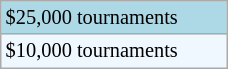<table class="wikitable"  style="font-size:85%; width:12%;">
<tr style="background:lightblue;">
<td>$25,000 tournaments</td>
</tr>
<tr style="background:#f0f8ff;">
<td>$10,000 tournaments</td>
</tr>
</table>
